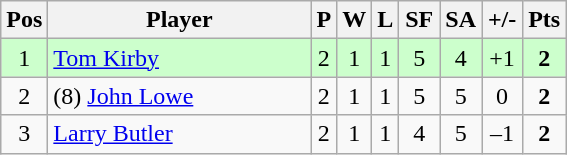<table class="wikitable" style="text-align:center; margin: 1em auto 1em auto, align:left">
<tr>
<th width=20>Pos</th>
<th width=168>Player</th>
<th width=3>P</th>
<th width=3>W</th>
<th width=3>L</th>
<th width=20>SF</th>
<th width=20>SA</th>
<th width=20>+/-</th>
<th width=20>Pts</th>
</tr>
<tr align=center style="background: #ccffcc;">
<td>1</td>
<td align="left"> <a href='#'>Tom Kirby</a></td>
<td>2</td>
<td>1</td>
<td>1</td>
<td>5</td>
<td>4</td>
<td>+1</td>
<td><strong>2</strong></td>
</tr>
<tr align=center>
<td>2</td>
<td align="left"> (8) <a href='#'>John Lowe</a></td>
<td>2</td>
<td>1</td>
<td>1</td>
<td>5</td>
<td>5</td>
<td>0</td>
<td><strong>2</strong></td>
</tr>
<tr align=center>
<td>3</td>
<td align="left"> <a href='#'>Larry Butler</a></td>
<td>2</td>
<td>1</td>
<td>1</td>
<td>4</td>
<td>5</td>
<td>–1</td>
<td><strong>2</strong></td>
</tr>
</table>
